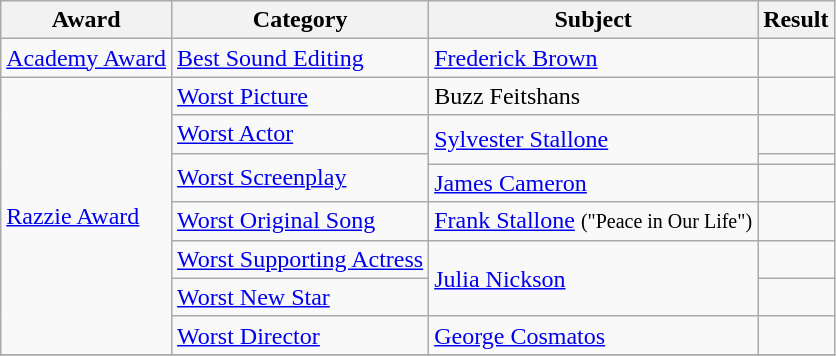<table class="wikitable">
<tr>
<th>Award</th>
<th>Category</th>
<th>Subject</th>
<th>Result</th>
</tr>
<tr>
<td><a href='#'>Academy Award</a></td>
<td><a href='#'>Best Sound Editing</a></td>
<td><a href='#'>Frederick Brown</a></td>
<td></td>
</tr>
<tr>
<td rowspan=8><a href='#'>Razzie Award</a></td>
<td><a href='#'>Worst Picture</a></td>
<td>Buzz Feitshans</td>
<td></td>
</tr>
<tr>
<td><a href='#'>Worst Actor</a></td>
<td rowspan=2><a href='#'>Sylvester Stallone</a></td>
<td></td>
</tr>
<tr>
<td rowspan=2><a href='#'>Worst Screenplay</a></td>
<td></td>
</tr>
<tr>
<td><a href='#'>James Cameron</a></td>
<td></td>
</tr>
<tr>
<td><a href='#'>Worst Original Song</a></td>
<td><a href='#'>Frank Stallone</a> <small>("Peace in Our Life")</small></td>
<td></td>
</tr>
<tr>
<td><a href='#'>Worst Supporting Actress</a></td>
<td rowspan=2><a href='#'>Julia Nickson</a></td>
<td></td>
</tr>
<tr>
<td><a href='#'>Worst New Star</a></td>
<td></td>
</tr>
<tr>
<td><a href='#'>Worst Director</a></td>
<td><a href='#'>George Cosmatos</a></td>
<td></td>
</tr>
<tr>
</tr>
</table>
